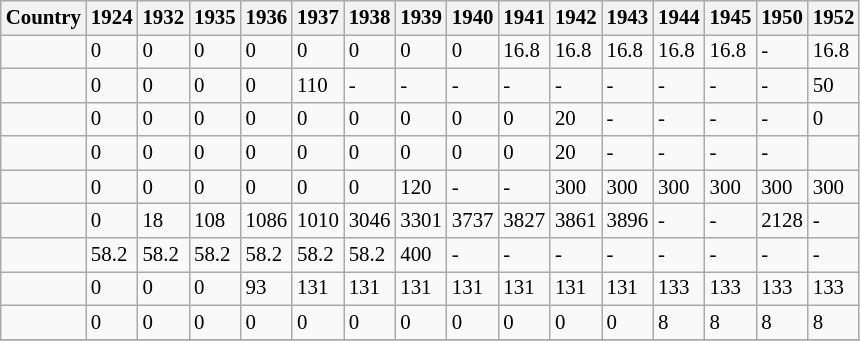<table class="wikitable sortable mw-collapsible" style=" font-size: 87%;">
<tr>
<th>Country</th>
<th>1924</th>
<th>1932</th>
<th>1935</th>
<th>1936</th>
<th>1937</th>
<th>1938</th>
<th>1939</th>
<th>1940</th>
<th>1941</th>
<th>1942</th>
<th>1943</th>
<th>1944</th>
<th>1945</th>
<th>1950</th>
<th>1952</th>
</tr>
<tr>
<td></td>
<td>0</td>
<td>0</td>
<td>0</td>
<td>0</td>
<td>0</td>
<td>0</td>
<td>0</td>
<td>0</td>
<td>16.8</td>
<td>16.8</td>
<td>16.8</td>
<td>16.8</td>
<td>16.8</td>
<td>-</td>
<td>16.8</td>
</tr>
<tr>
<td></td>
<td>0</td>
<td>0</td>
<td>0</td>
<td>0</td>
<td>110</td>
<td>-</td>
<td>-</td>
<td>-</td>
<td>-</td>
<td>-</td>
<td>-</td>
<td>-</td>
<td>-</td>
<td>-</td>
<td>50</td>
</tr>
<tr>
<td></td>
<td>0</td>
<td>0</td>
<td>0</td>
<td>0</td>
<td>0</td>
<td>0</td>
<td>0</td>
<td>0</td>
<td>0</td>
<td>20</td>
<td>-</td>
<td>-</td>
<td>-</td>
<td>-</td>
<td>0</td>
</tr>
<tr>
<td></td>
<td>0</td>
<td>0</td>
<td>0</td>
<td>0</td>
<td>0</td>
<td>0</td>
<td>0</td>
<td>0</td>
<td>0</td>
<td>20</td>
<td>-</td>
<td>-</td>
<td>-</td>
<td>-</td>
</tr>
<tr>
<td></td>
<td>0</td>
<td>0</td>
<td>0</td>
<td>0</td>
<td>0</td>
<td>0</td>
<td>120</td>
<td>-</td>
<td>-</td>
<td>300</td>
<td>300</td>
<td>300</td>
<td>300</td>
<td>300</td>
<td>300</td>
</tr>
<tr>
<td></td>
<td>0</td>
<td>18</td>
<td>108</td>
<td>1086</td>
<td>1010</td>
<td>3046</td>
<td>3301</td>
<td>3737</td>
<td>3827</td>
<td>3861</td>
<td>3896</td>
<td>-</td>
<td>-</td>
<td>2128</td>
<td>-</td>
</tr>
<tr>
<td></td>
<td>58.2</td>
<td>58.2</td>
<td>58.2</td>
<td>58.2</td>
<td>58.2</td>
<td>58.2</td>
<td>400</td>
<td>-</td>
<td>-</td>
<td>-</td>
<td>-</td>
<td>-</td>
<td>-</td>
<td>-</td>
<td>-</td>
</tr>
<tr>
<td></td>
<td>0</td>
<td>0</td>
<td>0</td>
<td>93</td>
<td>131</td>
<td>131</td>
<td>131</td>
<td>131</td>
<td>131</td>
<td>131</td>
<td>131</td>
<td>133</td>
<td>133</td>
<td>133</td>
<td>133</td>
</tr>
<tr>
<td></td>
<td>0</td>
<td>0</td>
<td>0</td>
<td>0</td>
<td>0</td>
<td>0</td>
<td>0</td>
<td>0</td>
<td>0</td>
<td>0</td>
<td>0</td>
<td>8</td>
<td>8</td>
<td>8</td>
<td>8</td>
</tr>
<tr>
</tr>
</table>
